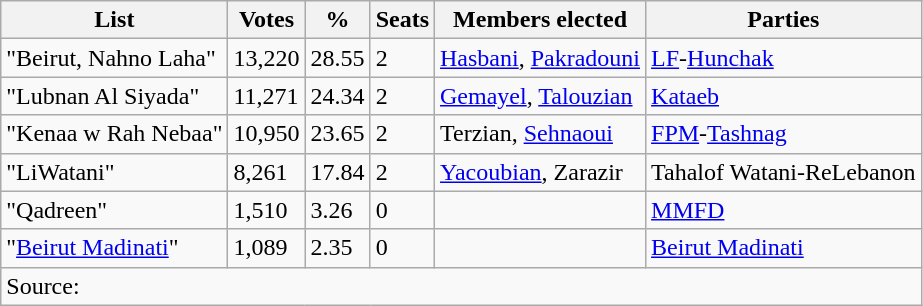<table class="wikitable sortable" style="text-align:left">
<tr>
<th>List</th>
<th>Votes</th>
<th>%</th>
<th>Seats</th>
<th>Members elected</th>
<th>Parties</th>
</tr>
<tr>
<td>"Beirut, Nahno Laha"</td>
<td>13,220</td>
<td>28.55</td>
<td>2</td>
<td><a href='#'>Hasbani</a>, <a href='#'>Pakradouni</a></td>
<td><a href='#'>LF</a>-<a href='#'>Hunchak</a></td>
</tr>
<tr>
<td>"Lubnan Al Siyada"</td>
<td>11,271</td>
<td>24.34</td>
<td>2</td>
<td><a href='#'>Gemayel</a>, <a href='#'>Talouzian</a></td>
<td><a href='#'>Kataeb</a></td>
</tr>
<tr>
<td>"Kenaa w Rah Nebaa"</td>
<td>10,950</td>
<td>23.65</td>
<td>2</td>
<td>Terzian, <a href='#'>Sehnaoui</a></td>
<td><a href='#'>FPM</a>-<a href='#'>Tashnag</a></td>
</tr>
<tr>
<td>"LiWatani"</td>
<td>8,261</td>
<td>17.84</td>
<td>2</td>
<td><a href='#'>Yacoubian</a>, Zarazir</td>
<td>Tahalof Watani-ReLebanon</td>
</tr>
<tr>
<td>"Qadreen"</td>
<td>1,510</td>
<td>3.26</td>
<td>0</td>
<td></td>
<td><a href='#'>MMFD</a></td>
</tr>
<tr>
<td>"<a href='#'>Beirut Madinati</a>"</td>
<td>1,089</td>
<td>2.35</td>
<td>0</td>
<td></td>
<td><a href='#'>Beirut Madinati</a></td>
</tr>
<tr>
<td colspan="6" align="left">Source:</td>
</tr>
</table>
